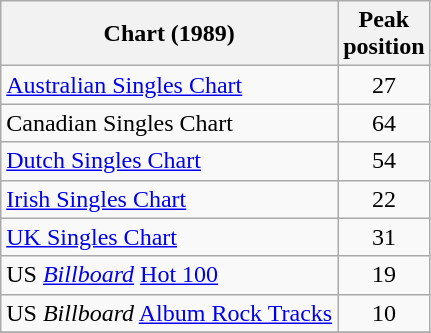<table class="wikitable">
<tr>
<th>Chart (1989)</th>
<th>Peak<br>position</th>
</tr>
<tr>
<td><a href='#'>Australian Singles Chart</a></td>
<td align="center">27</td>
</tr>
<tr>
<td>Canadian Singles Chart</td>
<td align="center">64</td>
</tr>
<tr>
<td><a href='#'>Dutch Singles Chart</a></td>
<td align="center">54</td>
</tr>
<tr>
<td><a href='#'>Irish Singles Chart</a></td>
<td align="center">22</td>
</tr>
<tr>
<td><a href='#'>UK Singles Chart</a></td>
<td align="center">31</td>
</tr>
<tr>
<td>US <em><a href='#'>Billboard</a></em> <a href='#'>Hot 100</a></td>
<td align="center">19</td>
</tr>
<tr>
<td>US <em>Billboard</em> <a href='#'>Album Rock Tracks</a></td>
<td align="center">10</td>
</tr>
<tr>
</tr>
</table>
